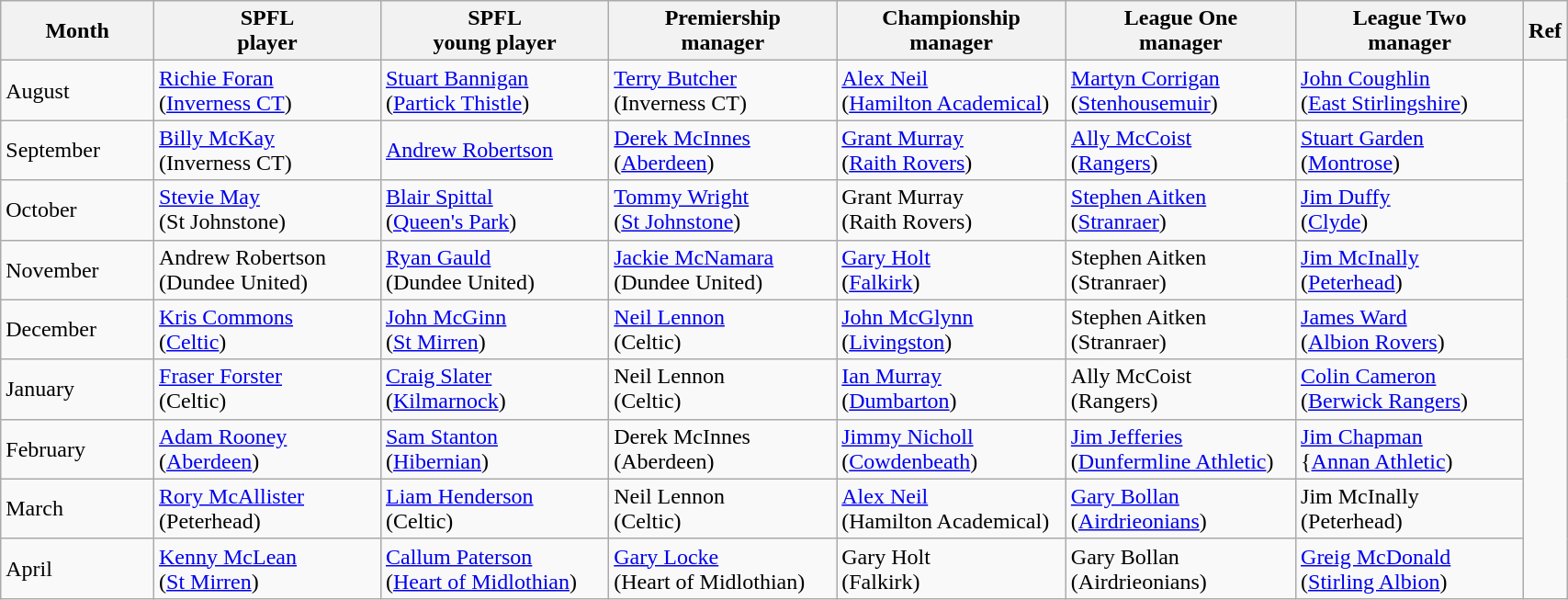<table class="wikitable" style="width: 90%">
<tr>
<th style="width: 10%">Month</th>
<th style="width: 15%">SPFL<br>player</th>
<th style="width: 15%">SPFL<br>young player</th>
<th style="width: 15%">Premiership<br>manager</th>
<th style="width: 15%">Championship<br>manager</th>
<th style="width: 15%">League One<br>manager</th>
<th style="width: 15%">League Two<br>manager</th>
<th style="width: 15%">Ref</th>
</tr>
<tr>
<td>August</td>
<td><a href='#'>Richie Foran</a><br>(<a href='#'>Inverness CT</a>)</td>
<td><a href='#'>Stuart Bannigan</a><br>(<a href='#'>Partick Thistle</a>)</td>
<td><a href='#'>Terry Butcher</a><br>(Inverness CT)</td>
<td><a href='#'>Alex Neil</a><br>(<a href='#'>Hamilton Academical</a>)</td>
<td><a href='#'>Martyn Corrigan</a><br>(<a href='#'>Stenhousemuir</a>)</td>
<td><a href='#'>John Coughlin</a><br>(<a href='#'>East Stirlingshire</a>)</td>
<td rowspan="9"></td>
</tr>
<tr>
<td>September</td>
<td><a href='#'>Billy McKay</a><br>(Inverness CT)</td>
<td><a href='#'>Andrew Robertson</a></td>
<td><a href='#'>Derek McInnes</a><br>(<a href='#'>Aberdeen</a>)</td>
<td><a href='#'>Grant Murray</a><br>(<a href='#'>Raith Rovers</a>)</td>
<td><a href='#'>Ally McCoist</a><br>(<a href='#'>Rangers</a>)</td>
<td><a href='#'>Stuart Garden</a><br>(<a href='#'>Montrose</a>)</td>
</tr>
<tr>
<td>October</td>
<td><a href='#'>Stevie May</a><br>(St Johnstone)</td>
<td><a href='#'>Blair Spittal</a><br>(<a href='#'>Queen's Park</a>)</td>
<td><a href='#'>Tommy Wright</a><br>(<a href='#'>St Johnstone</a>)</td>
<td>Grant Murray<br>(Raith Rovers)</td>
<td><a href='#'>Stephen Aitken</a><br>(<a href='#'>Stranraer</a>)</td>
<td><a href='#'>Jim Duffy</a><br>(<a href='#'>Clyde</a>)</td>
</tr>
<tr>
<td>November</td>
<td>Andrew Robertson<br>(Dundee United)</td>
<td><a href='#'>Ryan Gauld</a><br>(Dundee United)</td>
<td><a href='#'>Jackie McNamara</a><br>(Dundee United)</td>
<td><a href='#'>Gary Holt</a><br>(<a href='#'>Falkirk</a>)</td>
<td>Stephen Aitken<br>(Stranraer)</td>
<td><a href='#'>Jim McInally</a><br>(<a href='#'>Peterhead</a>)</td>
</tr>
<tr>
<td>December</td>
<td><a href='#'>Kris Commons</a><br>(<a href='#'>Celtic</a>)</td>
<td><a href='#'>John McGinn</a><br>(<a href='#'>St Mirren</a>)</td>
<td><a href='#'>Neil Lennon</a><br>(Celtic)</td>
<td><a href='#'>John McGlynn</a><br>(<a href='#'>Livingston</a>)</td>
<td>Stephen Aitken<br>(Stranraer)</td>
<td><a href='#'>James Ward</a><br>(<a href='#'>Albion Rovers</a>)</td>
</tr>
<tr>
<td>January</td>
<td><a href='#'>Fraser Forster</a><br>(Celtic)</td>
<td><a href='#'>Craig Slater</a><br>(<a href='#'>Kilmarnock</a>)</td>
<td>Neil Lennon<br>(Celtic)</td>
<td><a href='#'>Ian Murray</a><br>(<a href='#'>Dumbarton</a>)</td>
<td>Ally McCoist<br>(Rangers)</td>
<td><a href='#'>Colin Cameron</a><br>(<a href='#'>Berwick Rangers</a>)</td>
</tr>
<tr>
<td>February</td>
<td><a href='#'>Adam Rooney</a><br>(<a href='#'>Aberdeen</a>)</td>
<td><a href='#'>Sam Stanton</a><br>(<a href='#'>Hibernian</a>)</td>
<td>Derek McInnes<br>(Aberdeen)</td>
<td><a href='#'>Jimmy Nicholl</a><br>(<a href='#'>Cowdenbeath</a>)</td>
<td><a href='#'>Jim Jefferies</a><br>(<a href='#'>Dunfermline Athletic</a>)</td>
<td><a href='#'>Jim Chapman</a><br>{<a href='#'>Annan Athletic</a>)</td>
</tr>
<tr>
<td>March</td>
<td><a href='#'>Rory McAllister</a><br>(Peterhead)</td>
<td><a href='#'>Liam Henderson</a><br>(Celtic)</td>
<td>Neil Lennon<br>(Celtic)</td>
<td><a href='#'>Alex Neil</a><br>(Hamilton Academical)</td>
<td><a href='#'>Gary Bollan</a><br>(<a href='#'>Airdrieonians</a>)</td>
<td>Jim McInally<br>(Peterhead)</td>
</tr>
<tr>
<td>April</td>
<td><a href='#'>Kenny McLean</a><br>(<a href='#'>St Mirren</a>)</td>
<td><a href='#'>Callum Paterson</a><br>(<a href='#'>Heart of Midlothian</a>)</td>
<td><a href='#'>Gary Locke</a><br>(Heart of Midlothian)</td>
<td>Gary Holt<br>(Falkirk)</td>
<td>Gary Bollan<br>(Airdrieonians)</td>
<td><a href='#'>Greig McDonald</a><br>(<a href='#'>Stirling Albion</a>)</td>
</tr>
</table>
